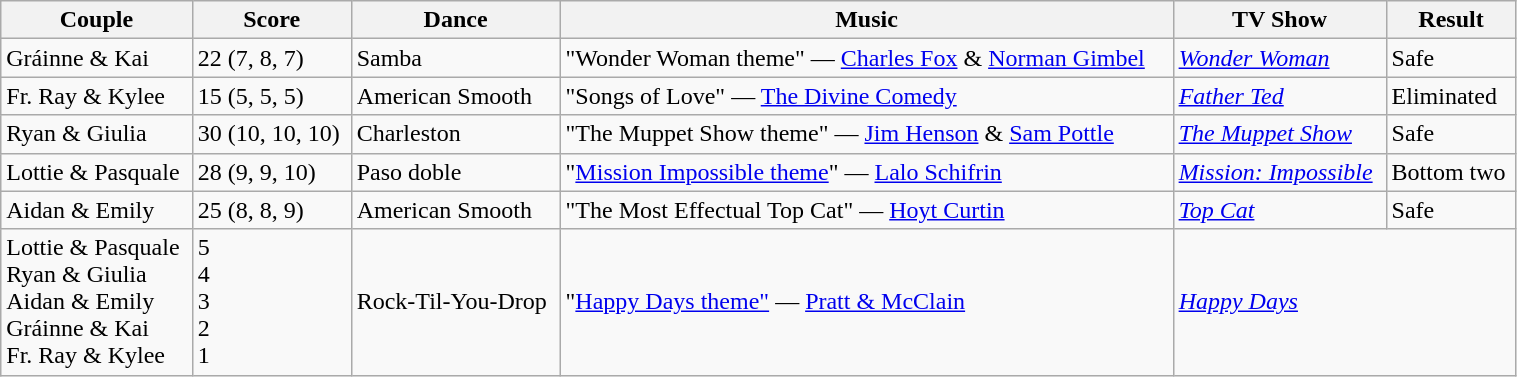<table class="wikitable" style="width:80%;">
<tr>
<th>Couple</th>
<th>Score</th>
<th>Dance</th>
<th>Music</th>
<th>TV Show</th>
<th>Result</th>
</tr>
<tr>
<td>Gráinne & Kai</td>
<td>22 (7, 8, 7)</td>
<td>Samba</td>
<td>"Wonder Woman theme" — <a href='#'>Charles Fox</a> & <a href='#'>Norman Gimbel</a></td>
<td><a href='#'><em>Wonder Woman</em></a></td>
<td>Safe</td>
</tr>
<tr>
<td>Fr. Ray & Kylee</td>
<td>15 (5, 5, 5)</td>
<td>American Smooth</td>
<td>"Songs of Love" — <a href='#'>The Divine Comedy</a></td>
<td><em><a href='#'>Father Ted</a></em></td>
<td>Eliminated</td>
</tr>
<tr>
<td>Ryan & Giulia</td>
<td>30 (10, 10, 10)</td>
<td>Charleston</td>
<td>"The Muppet Show theme" — <a href='#'>Jim Henson</a> & <a href='#'>Sam Pottle</a></td>
<td><em><a href='#'>The Muppet Show</a></em></td>
<td>Safe</td>
</tr>
<tr>
<td>Lottie & Pasquale</td>
<td>28 (9, 9, 10)</td>
<td>Paso doble</td>
<td>"<a href='#'>Mission Impossible theme</a>" — <a href='#'>Lalo Schifrin</a></td>
<td><a href='#'><em>Mission: Impossible</em></a></td>
<td>Bottom two</td>
</tr>
<tr>
<td>Aidan & Emily</td>
<td>25 (8, 8, 9)</td>
<td>American Smooth</td>
<td>"The Most Effectual Top Cat" — <a href='#'>Hoyt Curtin</a></td>
<td><em><a href='#'>Top Cat</a></em></td>
<td>Safe</td>
</tr>
<tr>
<td>Lottie & Pasquale<br>Ryan & Giulia<br>Aidan & Emily<br>Gráinne & Kai<br>Fr. Ray & Kylee</td>
<td>5<br>4<br>3<br>2<br>1</td>
<td>Rock-Til-You-Drop</td>
<td>"<a href='#'>Happy Days theme"</a> — <a href='#'>Pratt & McClain</a></td>
<td colspan="2"><em><a href='#'>Happy Days</a></em></td>
</tr>
</table>
